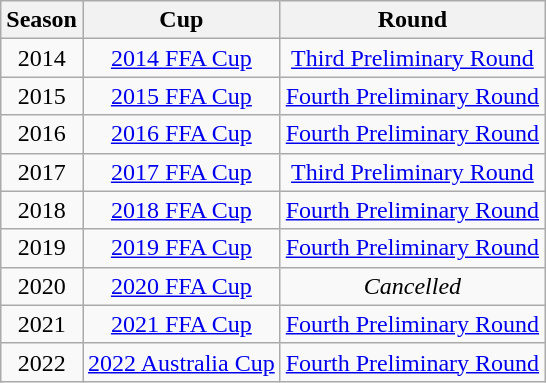<table class="wikitable" style="text-align:center">
<tr>
<th>Season</th>
<th>Cup</th>
<th>Round</th>
</tr>
<tr>
<td>2014</td>
<td><a href='#'>2014 FFA Cup</a></td>
<td><a href='#'>Third Preliminary Round</a></td>
</tr>
<tr>
<td>2015</td>
<td><a href='#'>2015 FFA Cup</a></td>
<td><a href='#'>Fourth Preliminary Round</a></td>
</tr>
<tr>
<td>2016</td>
<td><a href='#'>2016 FFA Cup</a></td>
<td><a href='#'>Fourth Preliminary Round</a></td>
</tr>
<tr>
<td>2017</td>
<td><a href='#'>2017 FFA Cup</a></td>
<td><a href='#'>Third Preliminary Round</a></td>
</tr>
<tr>
<td>2018</td>
<td><a href='#'>2018 FFA Cup</a></td>
<td><a href='#'>Fourth Preliminary Round</a></td>
</tr>
<tr>
<td>2019</td>
<td><a href='#'>2019 FFA Cup</a></td>
<td><a href='#'>Fourth Preliminary Round</a></td>
</tr>
<tr>
<td>2020</td>
<td><a href='#'>2020 FFA Cup</a></td>
<td><em>Cancelled</em></td>
</tr>
<tr>
<td>2021</td>
<td><a href='#'>2021 FFA Cup</a></td>
<td><a href='#'>Fourth Preliminary Round</a></td>
</tr>
<tr>
<td>2022</td>
<td><a href='#'>2022 Australia Cup</a></td>
<td><a href='#'>Fourth Preliminary Round</a></td>
</tr>
</table>
